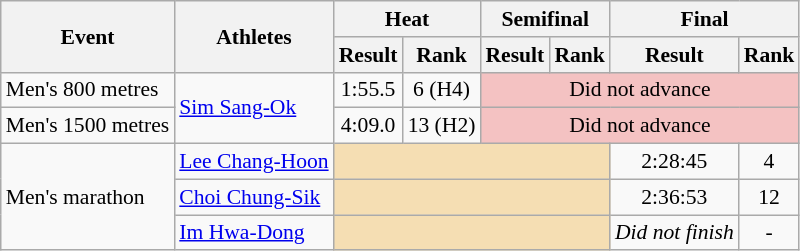<table class=wikitable style="font-size:90%">
<tr>
<th rowspan="2">Event</th>
<th rowspan="2">Athletes</th>
<th colspan="2">Heat</th>
<th colspan="2">Semifinal</th>
<th colspan="2">Final</th>
</tr>
<tr>
<th>Result</th>
<th>Rank</th>
<th>Result</th>
<th>Rank</th>
<th>Result</th>
<th>Rank</th>
</tr>
<tr>
<td>Men's 800 metres</td>
<td rowspan=2><a href='#'>Sim Sang-Ok</a></td>
<td align=center>1:55.5</td>
<td align=center>6 (H4)</td>
<td align=center bgcolor="f4c2c2" colspan=4>Did not advance</td>
</tr>
<tr>
<td>Men's 1500 metres</td>
<td align=center>4:09.0</td>
<td align=center>13 (H2)</td>
<td align=center bgcolor="f4c2c2" colspan=4>Did not advance</td>
</tr>
<tr>
<td rowspan=3>Men's marathon</td>
<td><a href='#'>Lee Chang-Hoon</a></td>
<td colspan="4" bgcolor="wheat"></td>
<td align=center>2:28:45</td>
<td align=center>4</td>
</tr>
<tr>
<td><a href='#'>Choi Chung-Sik</a></td>
<td colspan="4" bgcolor="wheat"></td>
<td align=center>2:36:53</td>
<td align=center>12</td>
</tr>
<tr>
<td><a href='#'>Im Hwa-Dong</a></td>
<td colspan="4" bgcolor="wheat"></td>
<td align=center><em>Did not finish</em></td>
<td align=center>-</td>
</tr>
</table>
